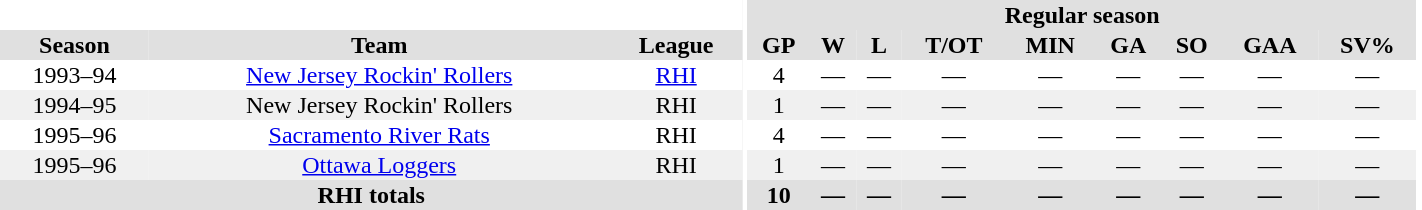<table border="0" cellpadding="1" cellspacing="0" style="text-align:center; width:75%;">
<tr bgcolor="#e0e0e0">
<th colspan="3" bgcolor="#ffffff"></th>
<th rowspan="99" bgcolor="#ffffff"></th>
<th colspan="9" bgcolor="#e0e0e0">Regular season</th>
<th rowspan="99" bgcolor="#ffffff"></th>
</tr>
<tr bgcolor="#e0e0e0">
<th>Season</th>
<th>Team</th>
<th>League</th>
<th>GP</th>
<th>W</th>
<th>L</th>
<th>T/OT</th>
<th>MIN</th>
<th>GA</th>
<th>SO</th>
<th>GAA</th>
<th>SV%</th>
</tr>
<tr>
<td>1993–94</td>
<td><a href='#'>New Jersey Rockin' Rollers</a></td>
<td><a href='#'>RHI</a></td>
<td>4</td>
<td>—</td>
<td>—</td>
<td>—</td>
<td>—</td>
<td>—</td>
<td>—</td>
<td>—</td>
<td>—</td>
</tr>
<tr bgcolor="#f0f0f0">
<td>1994–95</td>
<td>New Jersey Rockin' Rollers</td>
<td>RHI</td>
<td>1</td>
<td>—</td>
<td>—</td>
<td>—</td>
<td>—</td>
<td>—</td>
<td>—</td>
<td>—</td>
<td>—</td>
</tr>
<tr>
<td>1995–96</td>
<td><a href='#'>Sacramento River Rats</a></td>
<td>RHI</td>
<td>4</td>
<td>—</td>
<td>—</td>
<td>—</td>
<td>—</td>
<td>—</td>
<td>—</td>
<td>—</td>
<td>—</td>
</tr>
<tr bgcolor="#f0f0f0">
<td>1995–96</td>
<td><a href='#'>Ottawa Loggers</a></td>
<td>RHI</td>
<td>1</td>
<td>—</td>
<td>—</td>
<td>—</td>
<td>—</td>
<td>—</td>
<td>—</td>
<td>—</td>
<td>—</td>
</tr>
<tr bgcolor="#e0e0e0">
<th colspan="3">RHI totals</th>
<th>10</th>
<th>—</th>
<th>—</th>
<th>—</th>
<th>—</th>
<th>—</th>
<th>—</th>
<th>—</th>
<th>—</th>
</tr>
</table>
